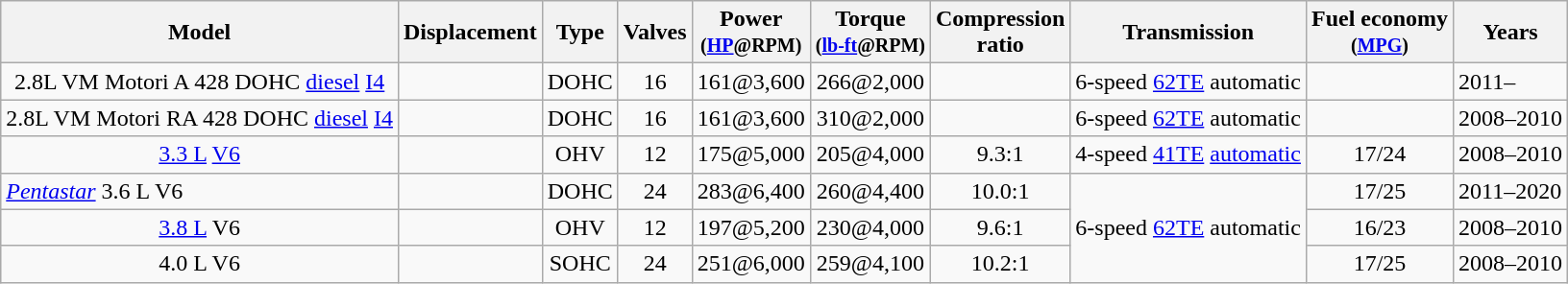<table class="wikitable">
<tr>
<th style="text-align:center;">Model</th>
<th style="text-align:center;">Displacement</th>
<th style="text-align:center;">Type</th>
<th style="text-align:center;">Valves</th>
<th style="text-align:center;">Power<br><small>(<a href='#'>HP</a>@RPM)</small></th>
<th style="text-align:center;">Torque<br><small>(<a href='#'>lb-ft</a>@RPM)</small></th>
<th style="text-align:center;">Compression<br>ratio</th>
<th style="text-align:center;">Transmission</th>
<th style="text-align:center;">Fuel economy <br> <small>(<a href='#'>MPG</a>)</small></th>
<th style="text-align:center;">Years</th>
</tr>
<tr>
<td style="text-align:center;">2.8L VM Motori A 428 DOHC <a href='#'>diesel</a> <a href='#'>I4</a></td>
<td style="text-align:center;"></td>
<td style="text-align:center;">DOHC</td>
<td style="text-align:center;">16</td>
<td style="text-align:center;">161@3,600</td>
<td style="text-align:center;">266@2,000</td>
<td style="text-align:center;"></td>
<td style="text-align:center;">6-speed <a href='#'>62TE</a> automatic</td>
<td style="text-align:center;"></td>
<td>2011–</td>
</tr>
<tr>
<td style="text-align:center;">2.8L VM Motori RA 428 DOHC <a href='#'>diesel</a> <a href='#'>I4</a></td>
<td style="text-align:center;"></td>
<td style="text-align:center;">DOHC</td>
<td style="text-align:center;">16</td>
<td style="text-align:center;">161@3,600</td>
<td style="text-align:center;">310@2,000</td>
<td style="text-align:center;"></td>
<td style="text-align:center;">6-speed <a href='#'>62TE</a> automatic</td>
<td style="text-align:center;"></td>
<td>2008–2010</td>
</tr>
<tr>
<td style="text-align:center;"><a href='#'>3.3 L</a> <a href='#'>V6</a></td>
<td style="text-align:center;"></td>
<td style="text-align:center;">OHV</td>
<td style="text-align:center;">12</td>
<td style="text-align:center;">175@5,000</td>
<td style="text-align:center;">205@4,000</td>
<td style="text-align:center;">9.3:1</td>
<td style="text-align:center;">4-speed <a href='#'>41TE</a> <a href='#'>automatic</a></td>
<td style="text-align:center;">17/24</td>
<td>2008–2010</td>
</tr>
<tr>
<td><em><a href='#'>Pentastar</a></em> 3.6 L V6</td>
<td style="text-align:center;"></td>
<td style="text-align:center;">DOHC</td>
<td style="text-align:center;">24</td>
<td style="text-align:center;">283@6,400</td>
<td style="text-align:center;">260@4,400</td>
<td style="text-align:center;">10.0:1</td>
<td rowspan="3" style="text-align:center;">6-speed <a href='#'>62TE</a> automatic</td>
<td style="text-align:center;">17/25</td>
<td>2011–2020</td>
</tr>
<tr>
<td style="text-align:center;"><a href='#'>3.8 L</a> V6</td>
<td style="text-align:center;"></td>
<td style="text-align:center;">OHV</td>
<td style="text-align:center;">12</td>
<td style="text-align:center;">197@5,200</td>
<td style="text-align:center;">230@4,000</td>
<td style="text-align:center;">9.6:1</td>
<td style="text-align:center;">16/23</td>
<td>2008–2010</td>
</tr>
<tr>
<td style="text-align:center;">4.0 L V6</td>
<td style="text-align:center;"></td>
<td style="text-align:center;">SOHC</td>
<td style="text-align:center;">24</td>
<td style="text-align:center;">251@6,000</td>
<td style="text-align:center;">259@4,100</td>
<td style="text-align:center;">10.2:1</td>
<td style="text-align:center;">17/25</td>
<td>2008–2010</td>
</tr>
</table>
